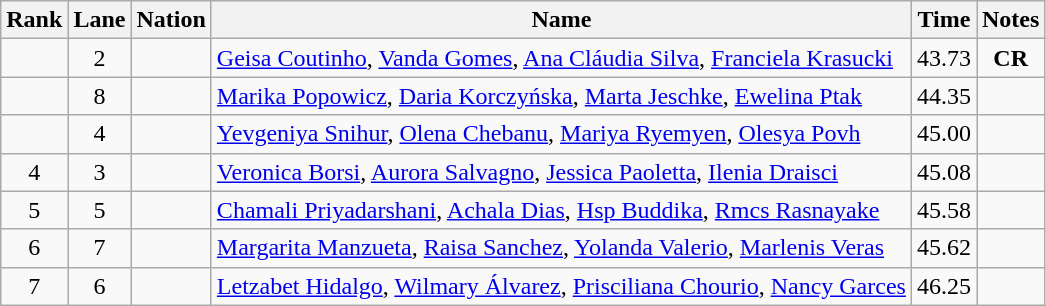<table class="wikitable sortable" style="text-align:center">
<tr>
<th>Rank</th>
<th>Lane</th>
<th>Nation</th>
<th>Name</th>
<th>Time</th>
<th>Notes</th>
</tr>
<tr>
<td></td>
<td>2</td>
<td align=left></td>
<td align=left><a href='#'>Geisa Coutinho</a>, <a href='#'>Vanda Gomes</a>, <a href='#'>Ana Cláudia Silva</a>, <a href='#'>Franciela Krasucki</a></td>
<td>43.73</td>
<td><strong>CR</strong></td>
</tr>
<tr>
<td></td>
<td>8</td>
<td align=left></td>
<td align=left><a href='#'>Marika Popowicz</a>, <a href='#'>Daria Korczyńska</a>, <a href='#'>Marta Jeschke</a>, <a href='#'>Ewelina Ptak</a></td>
<td>44.35</td>
<td></td>
</tr>
<tr>
<td></td>
<td>4</td>
<td align=left></td>
<td align=left><a href='#'>Yevgeniya Snihur</a>, <a href='#'>Olena Chebanu</a>, <a href='#'>Mariya Ryemyen</a>, <a href='#'>Olesya Povh</a></td>
<td>45.00</td>
<td></td>
</tr>
<tr>
<td>4</td>
<td>3</td>
<td align=left></td>
<td align=left><a href='#'>Veronica Borsi</a>, <a href='#'>Aurora Salvagno</a>, <a href='#'>Jessica Paoletta</a>, <a href='#'>Ilenia Draisci</a></td>
<td>45.08</td>
<td></td>
</tr>
<tr>
<td>5</td>
<td>5</td>
<td align=left></td>
<td align=left><a href='#'>Chamali Priyadarshani</a>, <a href='#'>Achala Dias</a>, <a href='#'>Hsp Buddika</a>, <a href='#'>Rmcs Rasnayake</a></td>
<td>45.58</td>
<td></td>
</tr>
<tr>
<td>6</td>
<td>7</td>
<td align=left></td>
<td align=left><a href='#'>Margarita Manzueta</a>, <a href='#'>Raisa Sanchez</a>, <a href='#'>Yolanda Valerio</a>, <a href='#'>Marlenis Veras</a></td>
<td>45.62</td>
<td></td>
</tr>
<tr>
<td>7</td>
<td>6</td>
<td align=left></td>
<td align=left><a href='#'>Letzabet Hidalgo</a>, <a href='#'>Wilmary Álvarez</a>, <a href='#'>Prisciliana Chourio</a>, <a href='#'>Nancy Garces</a></td>
<td>46.25</td>
<td></td>
</tr>
</table>
